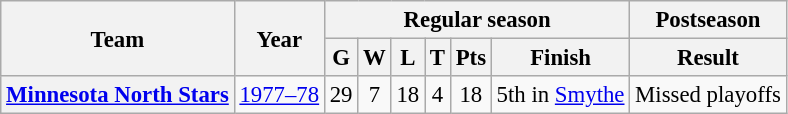<table class="wikitable" style="font-size: 95%; text-align:center;">
<tr>
<th rowspan="2">Team</th>
<th rowspan="2">Year</th>
<th colspan="6">Regular season</th>
<th colspan="1">Postseason</th>
</tr>
<tr>
<th>G</th>
<th>W</th>
<th>L</th>
<th>T</th>
<th>Pts</th>
<th>Finish</th>
<th>Result</th>
</tr>
<tr>
<th><a href='#'>Minnesota North Stars</a></th>
<td><a href='#'>1977–78</a></td>
<td>29</td>
<td>7</td>
<td>18</td>
<td>4</td>
<td>18</td>
<td>5th in <a href='#'>Smythe</a></td>
<td>Missed playoffs</td>
</tr>
</table>
